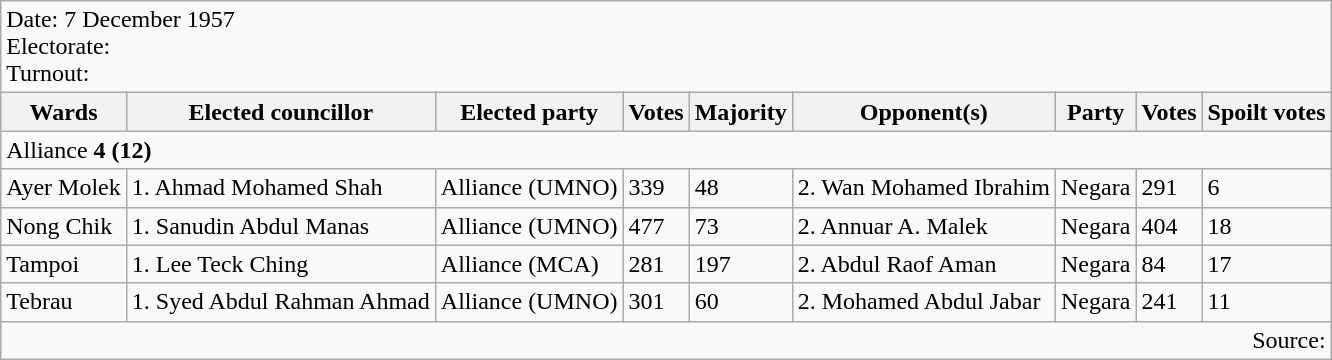<table class=wikitable>
<tr>
<td colspan=9>Date: 7 December 1957<br>Electorate: <br>Turnout:</td>
</tr>
<tr>
<th>Wards</th>
<th>Elected councillor</th>
<th>Elected party</th>
<th>Votes</th>
<th>Majority</th>
<th>Opponent(s)</th>
<th>Party</th>
<th>Votes</th>
<th>Spoilt votes</th>
</tr>
<tr>
<td colspan=9>Alliance <strong>4 (12)</strong> </td>
</tr>
<tr>
<td>Ayer Molek</td>
<td>1. Ahmad Mohamed Shah</td>
<td>Alliance (UMNO)</td>
<td>339</td>
<td>48</td>
<td>2. Wan Mohamed Ibrahim</td>
<td>Negara</td>
<td>291</td>
<td>6</td>
</tr>
<tr>
<td>Nong Chik</td>
<td>1. Sanudin Abdul Manas</td>
<td>Alliance (UMNO)</td>
<td>477</td>
<td>73</td>
<td>2. Annuar A. Malek</td>
<td>Negara</td>
<td>404</td>
<td>18</td>
</tr>
<tr>
<td>Tampoi</td>
<td>1. Lee Teck Ching</td>
<td>Alliance (MCA)</td>
<td>281</td>
<td>197</td>
<td>2. Abdul Raof Aman</td>
<td>Negara</td>
<td>84</td>
<td>17</td>
</tr>
<tr>
<td>Tebrau</td>
<td>1. Syed Abdul Rahman Ahmad</td>
<td>Alliance (UMNO)</td>
<td>301</td>
<td>60</td>
<td>2. Mohamed Abdul Jabar</td>
<td>Negara</td>
<td>241</td>
<td>11</td>
</tr>
<tr>
<td colspan=9 align=right>Source: </td>
</tr>
</table>
